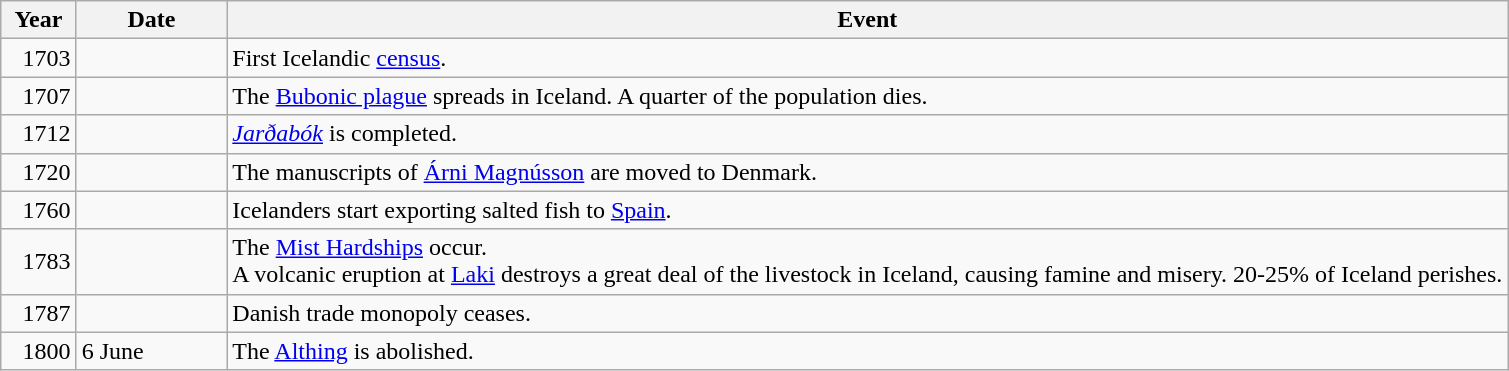<table class="wikitable">
<tr>
<th style="width: 5%">Year</th>
<th style="width: 10%;">Date</th>
<th>Event</th>
</tr>
<tr>
<td style="text-align: right;">1703</td>
<td></td>
<td>First Icelandic <a href='#'>census</a>.</td>
</tr>
<tr>
<td style="text-align: right;">1707</td>
<td></td>
<td>The <a href='#'>Bubonic plague</a> spreads in Iceland. A quarter of the population dies.</td>
</tr>
<tr>
<td style="text-align: right;">1712</td>
<td></td>
<td><em><a href='#'>Jarðabók</a></em> is completed.</td>
</tr>
<tr>
<td style="text-align: right;">1720</td>
<td></td>
<td>The manuscripts of <a href='#'>Árni Magnússon</a> are moved to Denmark.</td>
</tr>
<tr>
<td style="text-align: right;">1760</td>
<td></td>
<td>Icelanders start exporting salted fish to <a href='#'>Spain</a>.</td>
</tr>
<tr>
<td style="text-align: right;">1783</td>
<td></td>
<td>The <a href='#'>Mist Hardships</a> occur.<br>A volcanic eruption at <a href='#'>Laki</a> destroys a great deal of the livestock in Iceland, causing famine and misery. 20-25% of Iceland perishes.</td>
</tr>
<tr>
<td style="text-align: right;">1787</td>
<td></td>
<td>Danish trade monopoly ceases.</td>
</tr>
<tr>
<td style="text-align: right;">1800</td>
<td>6 June</td>
<td>The <a href='#'>Althing</a> is abolished.</td>
</tr>
</table>
